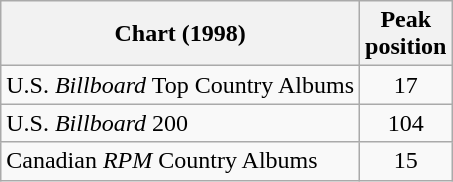<table class="wikitable">
<tr>
<th>Chart (1998)</th>
<th>Peak<br>position</th>
</tr>
<tr>
<td>U.S. <em>Billboard</em> Top Country Albums</td>
<td align="center">17</td>
</tr>
<tr>
<td>U.S. <em>Billboard</em> 200</td>
<td align="center">104</td>
</tr>
<tr>
<td>Canadian <em>RPM</em> Country Albums</td>
<td align="center">15</td>
</tr>
</table>
